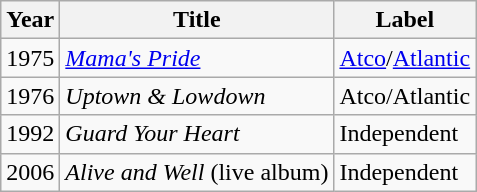<table class="wikitable">
<tr>
<th>Year</th>
<th>Title</th>
<th>Label</th>
</tr>
<tr>
<td>1975</td>
<td><em><a href='#'>Mama's Pride</a></em></td>
<td><a href='#'>Atco</a>/<a href='#'>Atlantic</a></td>
</tr>
<tr>
<td>1976</td>
<td><em>Uptown & Lowdown</em></td>
<td>Atco/Atlantic</td>
</tr>
<tr>
<td>1992</td>
<td><em>Guard Your Heart</em></td>
<td>Independent</td>
</tr>
<tr>
<td>2006</td>
<td><em>Alive and Well</em> (live album)</td>
<td>Independent</td>
</tr>
</table>
